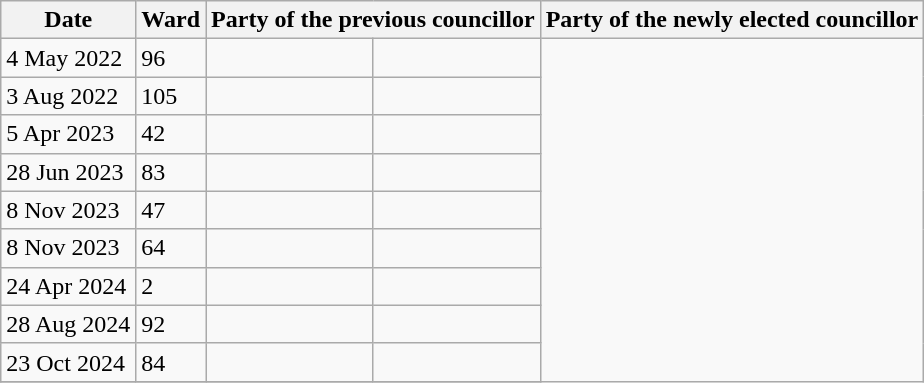<table class="wikitable">
<tr>
<th>Date</th>
<th>Ward</th>
<th colspan=2>Party of the previous councillor</th>
<th colspan=2>Party of the newly elected councillor</th>
</tr>
<tr>
<td>4 May 2022</td>
<td>96</td>
<td></td>
<td></td>
</tr>
<tr>
<td>3 Aug 2022</td>
<td>105</td>
<td></td>
<td></td>
</tr>
<tr>
<td>5 Apr 2023</td>
<td>42</td>
<td></td>
<td></td>
</tr>
<tr>
<td>28 Jun 2023</td>
<td>83</td>
<td></td>
<td></td>
</tr>
<tr>
<td>8 Nov 2023</td>
<td>47</td>
<td></td>
<td></td>
</tr>
<tr>
<td>8 Nov 2023</td>
<td>64</td>
<td></td>
<td></td>
</tr>
<tr>
<td>24 Apr 2024</td>
<td>2</td>
<td></td>
<td></td>
</tr>
<tr>
<td>28 Aug 2024</td>
<td>92</td>
<td></td>
<td></td>
</tr>
<tr>
<td>23 Oct 2024</td>
<td>84</td>
<td></td>
<td></td>
</tr>
<tr>
</tr>
</table>
